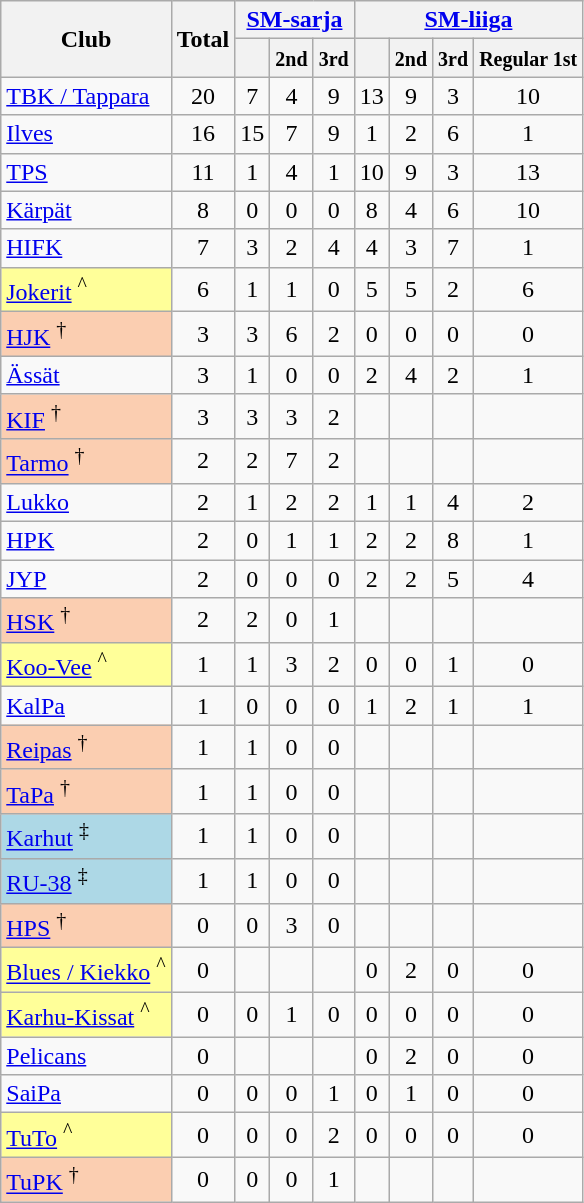<table class="wikitable sortable" border="1" style="text-align:center;">
<tr>
<th rowspan="2">Club</th>
<th rowspan="2">Total</th>
<th colspan="3"><a href='#'>SM-sarja</a></th>
<th colspan="4"><a href='#'>SM-liiga</a></th>
</tr>
<tr>
<th></th>
<th><small>2nd</small></th>
<th><small>3rd</small></th>
<th></th>
<th><small>2nd</small></th>
<th><small>3rd</small></th>
<th><small>Regular 1st</small></th>
</tr>
<tr>
<td style="text-align:left;"><a href='#'>TBK / Tappara</a></td>
<td>20</td>
<td>7</td>
<td>4</td>
<td>9</td>
<td>13</td>
<td>9</td>
<td>3</td>
<td>10</td>
</tr>
<tr>
<td style="text-align:left;"><a href='#'>Ilves</a></td>
<td>16</td>
<td>15</td>
<td>7</td>
<td>9</td>
<td>1</td>
<td>2</td>
<td>6</td>
<td>1</td>
</tr>
<tr>
<td style="text-align:left;"><a href='#'>TPS</a></td>
<td>11</td>
<td>1</td>
<td>4</td>
<td>1</td>
<td>10</td>
<td>9</td>
<td>3</td>
<td>13</td>
</tr>
<tr>
<td style="text-align:left;"><a href='#'>Kärpät</a></td>
<td>8</td>
<td>0</td>
<td>0</td>
<td>0</td>
<td>8</td>
<td>4</td>
<td>6</td>
<td>10</td>
</tr>
<tr>
<td style="text-align:left;"><a href='#'>HIFK</a></td>
<td>7</td>
<td>3</td>
<td>2</td>
<td>4</td>
<td>4</td>
<td>3</td>
<td>7</td>
<td>1</td>
</tr>
<tr>
<td style="text-align:left;background-color:#FFFF99"><a href='#'>Jokerit</a> <sup>^</sup></td>
<td>6</td>
<td>1</td>
<td>1</td>
<td>0</td>
<td>5</td>
<td>5</td>
<td>2</td>
<td>6</td>
</tr>
<tr>
<td style="text-align:left;background-color:#FBCEB1"><a href='#'>HJK</a> <sup>†</sup></td>
<td>3</td>
<td>3</td>
<td>6</td>
<td>2</td>
<td>0</td>
<td>0</td>
<td>0</td>
<td>0</td>
</tr>
<tr>
<td style="text-align:left;"><a href='#'>Ässät</a></td>
<td>3</td>
<td>1</td>
<td>0</td>
<td>0</td>
<td>2</td>
<td>4</td>
<td>2</td>
<td>1</td>
</tr>
<tr>
<td style="text-align:left;background-color:#FBCEB1"><a href='#'>KIF</a> <sup>†</sup></td>
<td>3</td>
<td>3</td>
<td>3</td>
<td>2</td>
<td></td>
<td></td>
<td></td>
<td></td>
</tr>
<tr>
<td style="text-align:left;background-color:#FBCEB1"><a href='#'>Tarmo</a> <sup>†</sup></td>
<td>2</td>
<td>2</td>
<td>7</td>
<td>2</td>
<td></td>
<td></td>
<td></td>
<td></td>
</tr>
<tr>
<td style="text-align:left;"><a href='#'>Lukko</a></td>
<td>2</td>
<td>1</td>
<td>2</td>
<td>2</td>
<td>1</td>
<td>1</td>
<td>4</td>
<td>2</td>
</tr>
<tr>
<td style="text-align:left;"><a href='#'>HPK</a></td>
<td>2</td>
<td>0</td>
<td>1</td>
<td>1</td>
<td>2</td>
<td>2</td>
<td>8</td>
<td>1</td>
</tr>
<tr>
<td style="text-align:left;"><a href='#'>JYP</a></td>
<td>2</td>
<td>0</td>
<td>0</td>
<td>0</td>
<td>2</td>
<td>2</td>
<td>5</td>
<td>4</td>
</tr>
<tr>
<td style="text-align:left;background-color:#FBCEB1"><a href='#'>HSK</a> <sup>†</sup></td>
<td>2</td>
<td>2</td>
<td>0</td>
<td>1</td>
<td></td>
<td></td>
<td></td>
<td></td>
</tr>
<tr>
<td style="text-align:left;background-color:#FFFF99"><a href='#'>Koo-Vee</a> <sup>^</sup></td>
<td>1</td>
<td>1</td>
<td>3</td>
<td>2</td>
<td>0</td>
<td>0</td>
<td>1</td>
<td>0</td>
</tr>
<tr>
<td style="text-align:left;"><a href='#'>KalPa</a></td>
<td>1</td>
<td>0</td>
<td>0</td>
<td>0</td>
<td>1</td>
<td>2</td>
<td>1</td>
<td>1</td>
</tr>
<tr>
<td style="text-align:left;background-color:#FBCEB1"><a href='#'>Reipas</a> <sup>†</sup></td>
<td>1</td>
<td>1</td>
<td>0</td>
<td>0</td>
<td></td>
<td></td>
<td></td>
<td></td>
</tr>
<tr>
<td style="text-align:left;background-color:#FBCEB1"><a href='#'>TaPa</a> <sup>†</sup></td>
<td>1</td>
<td>1</td>
<td>0</td>
<td>0</td>
<td></td>
<td></td>
<td></td>
<td></td>
</tr>
<tr>
<td style="text-align:left;background-color:#add8e6"><a href='#'>Karhut</a> <sup>‡</sup></td>
<td>1</td>
<td>1</td>
<td>0</td>
<td>0</td>
<td></td>
<td></td>
<td></td>
<td></td>
</tr>
<tr>
<td style="text-align:left;background-color:#add8e6"><a href='#'>RU-38</a> <sup>‡</sup></td>
<td>1</td>
<td>1</td>
<td>0</td>
<td>0</td>
<td></td>
<td></td>
<td></td>
<td></td>
</tr>
<tr>
<td style="text-align:left;background-color:#FBCEB1"><a href='#'>HPS</a> <sup>†</sup></td>
<td>0</td>
<td>0</td>
<td>3</td>
<td>0</td>
<td></td>
<td></td>
<td></td>
<td></td>
</tr>
<tr>
<td style="text-align:left;background-color:#FFFF99"><a href='#'>Blues / Kiekko</a> <sup>^</sup></td>
<td>0</td>
<td></td>
<td></td>
<td></td>
<td>0</td>
<td>2</td>
<td>0</td>
<td>0</td>
</tr>
<tr>
<td style="text-align:left;background-color:#FFFF99"><a href='#'>Karhu-Kissat</a> <sup>^</sup></td>
<td>0</td>
<td>0</td>
<td>1</td>
<td>0</td>
<td>0</td>
<td>0</td>
<td>0</td>
<td>0</td>
</tr>
<tr>
<td style="text-align:left;"><a href='#'>Pelicans</a></td>
<td>0</td>
<td></td>
<td></td>
<td></td>
<td>0</td>
<td>2</td>
<td>0</td>
<td>0</td>
</tr>
<tr>
<td style="text-align:left;"><a href='#'>SaiPa</a></td>
<td>0</td>
<td>0</td>
<td>0</td>
<td>1</td>
<td>0</td>
<td>1</td>
<td>0</td>
<td>0</td>
</tr>
<tr>
<td style="text-align:left;background-color:#FFFF99"><a href='#'>TuTo</a> <sup>^</sup></td>
<td>0</td>
<td>0</td>
<td>0</td>
<td>2</td>
<td>0</td>
<td>0</td>
<td>0</td>
<td>0</td>
</tr>
<tr>
<td style="text-align:left;background-color:#FBCEB1"><a href='#'>TuPK</a> <sup>†</sup></td>
<td>0</td>
<td>0</td>
<td>0</td>
<td>1</td>
<td></td>
<td></td>
<td></td>
<td></td>
</tr>
</table>
